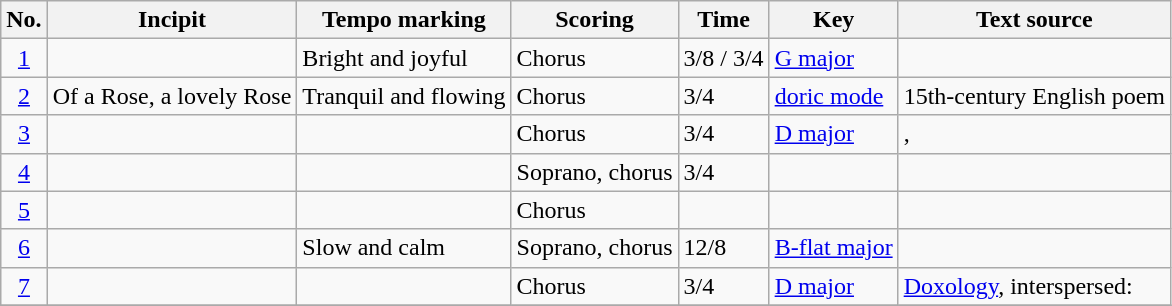<table class="wikitable">
<tr>
<th scope="col">No.</th>
<th scope="col">Incipit</th>
<th scope="col">Tempo marking</th>
<th scope="col">Scoring</th>
<th scope="col">Time</th>
<th scope="col">Key</th>
<th scope="col">Text source</th>
</tr>
<tr>
<td style="text-align: center;"><a href='#'>1</a></td>
<td></td>
<td>Bright and joyful</td>
<td>Chorus</td>
<td>3/8 / 3/4</td>
<td><a href='#'>G major</a></td>
<td></td>
</tr>
<tr>
<td style="text-align: center;"><a href='#'>2</a></td>
<td>Of a Rose, a lovely Rose</td>
<td>Tranquil and flowing</td>
<td>Chorus</td>
<td>3/4</td>
<td><a href='#'>doric mode</a></td>
<td>15th-century English poem</td>
</tr>
<tr>
<td style="text-align: center;"><a href='#'>3</a></td>
<td></td>
<td></td>
<td>Chorus</td>
<td>3/4</td>
<td><a href='#'>D major</a></td>
<td>, <em></em></td>
</tr>
<tr>
<td style="text-align: center;"><a href='#'>4</a></td>
<td></td>
<td></td>
<td>Soprano, chorus</td>
<td>3/4</td>
<td></td>
<td></td>
</tr>
<tr>
<td style="text-align: center;"><a href='#'>5</a></td>
<td></td>
<td></td>
<td>Chorus</td>
<td></td>
<td></td>
<td></td>
</tr>
<tr>
<td style="text-align: center;"><a href='#'>6</a></td>
<td></td>
<td>Slow and calm</td>
<td>Soprano, chorus</td>
<td>12/8</td>
<td><a href='#'>B-flat major</a></td>
<td></td>
</tr>
<tr>
<td style="text-align: center;"><a href='#'>7</a></td>
<td></td>
<td></td>
<td>Chorus</td>
<td>3/4</td>
<td><a href='#'>D major</a></td>
<td><a href='#'>Doxology</a>, interspersed: </td>
</tr>
<tr>
</tr>
</table>
